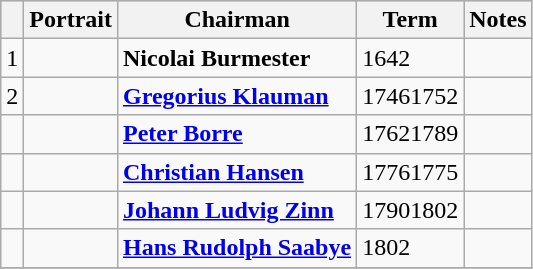<table class="wikitable">
<tr style="background:#CCCCCC">
<th></th>
<th>Portrait</th>
<th>Chairman</th>
<th>Term</th>
<th>Notes</th>
</tr>
<tr>
<td>1</td>
<td></td>
<td valign="top"><strong>Nicolai Burmester</strong></td>
<td valign=top>1642</td>
<td></td>
</tr>
<tr>
<td>2</td>
<td></td>
<td valign="top"><strong><a href='#'>Gregorius Klauman</a></strong></td>
<td valign=top>17461752</td>
<td></td>
</tr>
<tr>
<td></td>
<td></td>
<td valign="top"><strong><a href='#'>Peter Borre</a></strong></td>
<td valign=top>17621789</td>
<td></td>
</tr>
<tr>
<td></td>
<td></td>
<td valign="top"><strong><a href='#'>Christian Hansen</a></strong></td>
<td valign=top>17761775</td>
<td></td>
</tr>
<tr>
<td></td>
<td></td>
<td valign="top"><strong><a href='#'>Johann Ludvig Zinn</a></strong></td>
<td valign=top>17901802</td>
<td></td>
</tr>
<tr>
<td></td>
<td></td>
<td valign="top"><strong><a href='#'>Hans Rudolph Saabye</a></strong></td>
<td valign=top>1802</td>
<td></td>
</tr>
<tr>
</tr>
</table>
